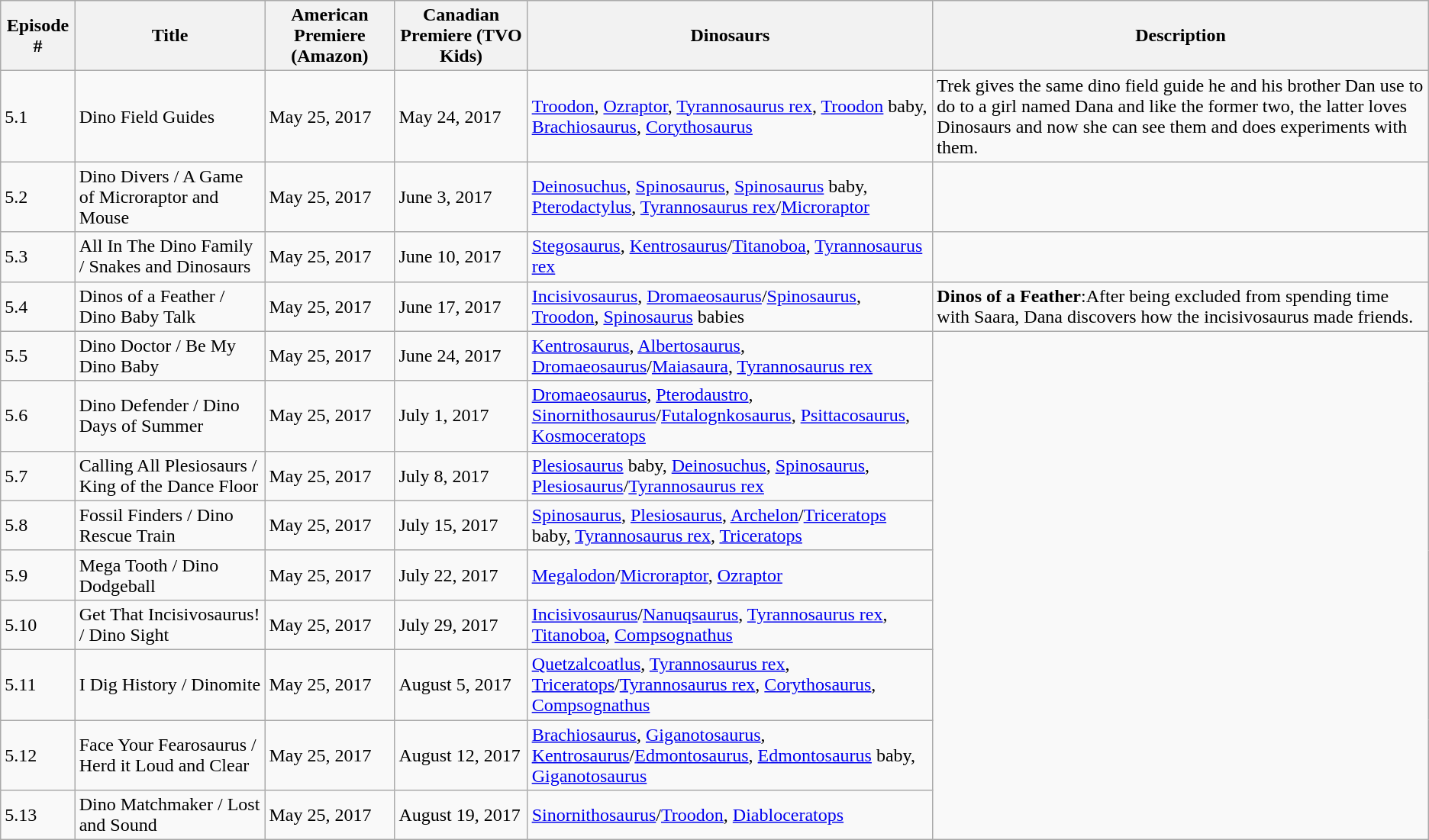<table class="wikitable">
<tr>
<th>Episode #</th>
<th>Title</th>
<th>American Premiere (Amazon)</th>
<th>Canadian Premiere (TVO Kids)</th>
<th>Dinosaurs</th>
<th>Description</th>
</tr>
<tr>
<td>5.1</td>
<td>Dino Field Guides</td>
<td>May 25, 2017</td>
<td>May 24, 2017</td>
<td><a href='#'>Troodon</a>, <a href='#'>Ozraptor</a>, <a href='#'>Tyrannosaurus rex</a>, <a href='#'>Troodon</a> baby, <a href='#'>Brachiosaurus</a>, <a href='#'>Corythosaurus</a></td>
<td>Trek gives the same dino field guide he and his brother Dan use to do to a girl named Dana and like the former two, the latter loves Dinosaurs and now she can see them and does experiments with them.</td>
</tr>
<tr>
<td>5.2</td>
<td>Dino Divers / A Game of Microraptor and Mouse</td>
<td>May 25, 2017</td>
<td>June 3, 2017</td>
<td><a href='#'>Deinosuchus</a>, <a href='#'>Spinosaurus</a>, <a href='#'>Spinosaurus</a> baby, <a href='#'>Pterodactylus</a>, <a href='#'>Tyrannosaurus rex</a>/<a href='#'>Microraptor</a></td>
<td></td>
</tr>
<tr>
<td>5.3</td>
<td>All In The Dino Family / Snakes and Dinosaurs</td>
<td>May 25, 2017</td>
<td>June 10, 2017</td>
<td><a href='#'>Stegosaurus</a>, <a href='#'>Kentrosaurus</a>/<a href='#'>Titanoboa</a>, <a href='#'>Tyrannosaurus rex</a></td>
</tr>
<tr>
<td>5.4</td>
<td>Dinos of a Feather / Dino Baby Talk</td>
<td>May 25, 2017</td>
<td>June 17, 2017</td>
<td><a href='#'>Incisivosaurus</a>, <a href='#'>Dromaeosaurus</a>/<a href='#'>Spinosaurus</a>, <a href='#'>Troodon</a>, <a href='#'>Spinosaurus</a> babies</td>
<td><strong>Dinos of a Feather</strong>:After being excluded from spending time with Saara, Dana discovers how the incisivosaurus made friends.</td>
</tr>
<tr>
<td>5.5</td>
<td>Dino Doctor / Be My Dino Baby</td>
<td>May 25, 2017</td>
<td>June 24, 2017</td>
<td><a href='#'>Kentrosaurus</a>, <a href='#'>Albertosaurus</a>, <a href='#'>Dromaeosaurus</a>/<a href='#'>Maiasaura</a>, <a href='#'>Tyrannosaurus rex</a></td>
</tr>
<tr>
<td>5.6</td>
<td>Dino Defender / Dino Days of Summer</td>
<td>May 25, 2017</td>
<td>July 1, 2017</td>
<td><a href='#'>Dromaeosaurus</a>, <a href='#'>Pterodaustro</a>, <a href='#'>Sinornithosaurus</a>/<a href='#'>Futalognkosaurus</a>, <a href='#'>Psittacosaurus</a>, <a href='#'>Kosmoceratops</a></td>
</tr>
<tr>
<td>5.7</td>
<td>Calling All Plesiosaurs / King of the Dance Floor</td>
<td>May 25, 2017</td>
<td>July 8, 2017</td>
<td><a href='#'>Plesiosaurus</a> baby, <a href='#'>Deinosuchus</a>, <a href='#'>Spinosaurus</a>, <a href='#'>Plesiosaurus</a>/<a href='#'>Tyrannosaurus rex</a></td>
</tr>
<tr>
<td>5.8</td>
<td>Fossil Finders / Dino Rescue Train</td>
<td>May 25, 2017</td>
<td>July 15, 2017</td>
<td><a href='#'>Spinosaurus</a>, <a href='#'>Plesiosaurus</a>, <a href='#'>Archelon</a>/<a href='#'>Triceratops</a> baby, <a href='#'>Tyrannosaurus rex</a>, <a href='#'>Triceratops</a></td>
</tr>
<tr>
<td>5.9</td>
<td>Mega Tooth / Dino Dodgeball</td>
<td>May 25, 2017</td>
<td>July 22, 2017</td>
<td><a href='#'>Megalodon</a>/<a href='#'>Microraptor</a>, <a href='#'>Ozraptor</a></td>
</tr>
<tr>
<td>5.10</td>
<td>Get That Incisivosaurus! / Dino Sight</td>
<td>May 25, 2017</td>
<td>July 29, 2017</td>
<td><a href='#'>Incisivosaurus</a>/<a href='#'>Nanuqsaurus</a>, <a href='#'>Tyrannosaurus rex</a>, <a href='#'>Titanoboa</a>, <a href='#'>Compsognathus</a></td>
</tr>
<tr>
<td>5.11</td>
<td>I Dig History / Dinomite</td>
<td>May 25, 2017</td>
<td>August 5, 2017</td>
<td><a href='#'>Quetzalcoatlus</a>, <a href='#'>Tyrannosaurus rex</a>, <a href='#'>Triceratops</a>/<a href='#'>Tyrannosaurus rex</a>, <a href='#'>Corythosaurus</a>, <a href='#'>Compsognathus</a></td>
</tr>
<tr>
<td>5.12</td>
<td>Face Your Fearosaurus / Herd it Loud and Clear</td>
<td>May 25, 2017</td>
<td>August 12, 2017</td>
<td><a href='#'>Brachiosaurus</a>, <a href='#'>Giganotosaurus</a>, <a href='#'>Kentrosaurus</a>/<a href='#'>Edmontosaurus</a>, <a href='#'>Edmontosaurus</a> baby, <a href='#'>Giganotosaurus</a></td>
</tr>
<tr>
<td>5.13</td>
<td>Dino Matchmaker / Lost and Sound</td>
<td>May 25, 2017</td>
<td>August 19, 2017</td>
<td><a href='#'>Sinornithosaurus</a>/<a href='#'>Troodon</a>, <a href='#'>Diabloceratops</a></td>
</tr>
</table>
